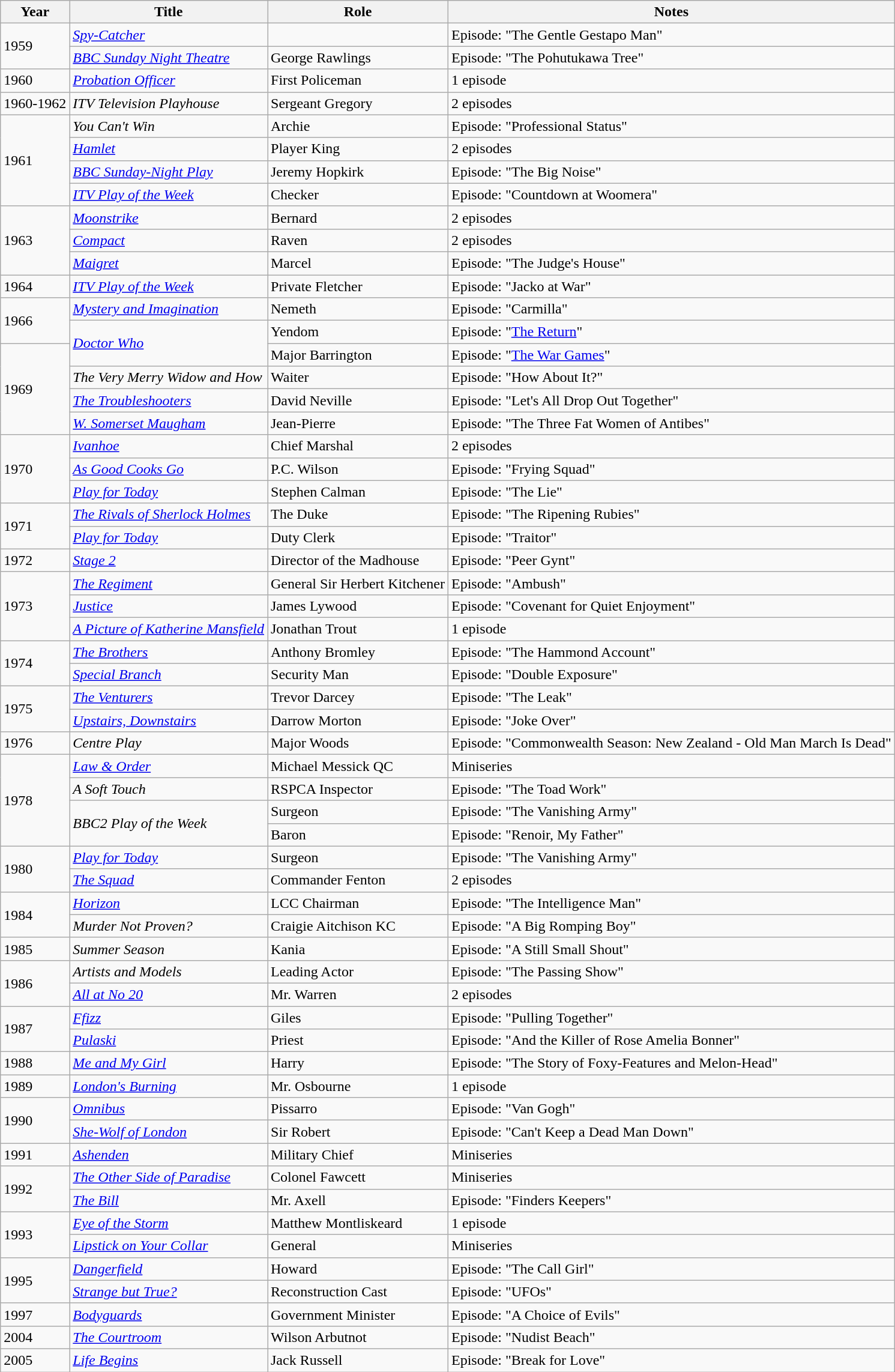<table class="wikitable">
<tr>
<th>Year</th>
<th>Title</th>
<th>Role</th>
<th>Notes</th>
</tr>
<tr>
<td rowspan="2">1959</td>
<td><em><a href='#'>Spy-Catcher</a></em></td>
<td></td>
<td>Episode: "The Gentle Gestapo Man"</td>
</tr>
<tr>
<td><em><a href='#'>BBC Sunday Night Theatre</a></em></td>
<td>George Rawlings</td>
<td>Episode: "The Pohutukawa Tree"</td>
</tr>
<tr>
<td>1960</td>
<td><em><a href='#'>Probation Officer</a></em></td>
<td>First Policeman</td>
<td>1 episode</td>
</tr>
<tr>
<td>1960-1962</td>
<td><em>ITV Television Playhouse</em></td>
<td>Sergeant Gregory</td>
<td>2 episodes</td>
</tr>
<tr>
<td rowspan="4">1961</td>
<td><em>You Can't Win</em></td>
<td>Archie</td>
<td>Episode: "Professional Status"</td>
</tr>
<tr>
<td><em><a href='#'>Hamlet</a></em></td>
<td>Player King</td>
<td>2 episodes</td>
</tr>
<tr>
<td><em><a href='#'>BBC Sunday-Night Play</a></em></td>
<td>Jeremy Hopkirk</td>
<td>Episode: "The Big Noise"</td>
</tr>
<tr>
<td><em><a href='#'>ITV Play of the Week</a></em></td>
<td>Checker</td>
<td>Episode: "Countdown at Woomera"</td>
</tr>
<tr>
<td rowspan="3">1963</td>
<td><em><a href='#'>Moonstrike</a></em></td>
<td>Bernard</td>
<td>2 episodes</td>
</tr>
<tr>
<td><em><a href='#'>Compact</a></em></td>
<td>Raven</td>
<td>2 episodes</td>
</tr>
<tr>
<td><em><a href='#'>Maigret</a></em></td>
<td>Marcel</td>
<td>Episode: "The Judge's House"</td>
</tr>
<tr>
<td>1964</td>
<td><em><a href='#'>ITV Play of the Week</a></em></td>
<td>Private Fletcher</td>
<td>Episode: "Jacko at War"</td>
</tr>
<tr>
<td rowspan="2">1966</td>
<td><em><a href='#'>Mystery and Imagination</a></em></td>
<td>Nemeth</td>
<td>Episode: "Carmilla"</td>
</tr>
<tr>
<td rowspan="2"><em><a href='#'>Doctor Who</a></em></td>
<td>Yendom</td>
<td>Episode: "<a href='#'>The Return</a>"</td>
</tr>
<tr>
<td rowspan="4">1969</td>
<td>Major Barrington</td>
<td>Episode: "<a href='#'>The War Games</a>"</td>
</tr>
<tr>
<td><em>The Very Merry Widow and How</em></td>
<td>Waiter</td>
<td>Episode: "How About It?"</td>
</tr>
<tr>
<td><em><a href='#'>The Troubleshooters</a></em></td>
<td>David Neville</td>
<td>Episode: "Let's All Drop Out Together"</td>
</tr>
<tr>
<td><em><a href='#'>W. Somerset Maugham</a></em></td>
<td>Jean-Pierre</td>
<td>Episode: "The Three Fat Women of Antibes"</td>
</tr>
<tr>
<td rowspan="3">1970</td>
<td><em><a href='#'>Ivanhoe</a></em></td>
<td>Chief Marshal</td>
<td>2 episodes</td>
</tr>
<tr>
<td><em><a href='#'>As Good Cooks Go</a></em></td>
<td>P.C. Wilson</td>
<td>Episode: "Frying Squad"</td>
</tr>
<tr>
<td><em><a href='#'>Play for Today</a></em></td>
<td>Stephen Calman</td>
<td>Episode: "The Lie"</td>
</tr>
<tr>
<td rowspan="2">1971</td>
<td><em><a href='#'>The Rivals of Sherlock Holmes</a></em></td>
<td>The Duke</td>
<td>Episode: "The Ripening Rubies"</td>
</tr>
<tr>
<td><em><a href='#'>Play for Today</a></em></td>
<td>Duty Clerk</td>
<td>Episode: "Traitor"</td>
</tr>
<tr>
<td>1972</td>
<td><em><a href='#'>Stage 2</a></em></td>
<td>Director of the Madhouse</td>
<td>Episode: "Peer Gynt"</td>
</tr>
<tr>
<td rowspan="3">1973</td>
<td><em><a href='#'>The Regiment</a></em></td>
<td>General Sir Herbert Kitchener</td>
<td>Episode: "Ambush"</td>
</tr>
<tr>
<td><em><a href='#'>Justice</a></em></td>
<td>James Lywood</td>
<td>Episode: "Covenant for Quiet Enjoyment"</td>
</tr>
<tr>
<td><em><a href='#'>A Picture of Katherine Mansfield</a></em></td>
<td>Jonathan Trout</td>
<td>1 episode</td>
</tr>
<tr>
<td rowspan="2">1974</td>
<td><em><a href='#'>The Brothers</a></em></td>
<td>Anthony Bromley</td>
<td>Episode: "The Hammond Account"</td>
</tr>
<tr>
<td><em><a href='#'>Special Branch</a></em></td>
<td>Security Man</td>
<td>Episode: "Double Exposure"</td>
</tr>
<tr>
<td rowspan="2">1975</td>
<td><em><a href='#'>The Venturers</a></em></td>
<td>Trevor Darcey</td>
<td>Episode: "The Leak"</td>
</tr>
<tr>
<td><em><a href='#'>Upstairs, Downstairs</a></em></td>
<td>Darrow Morton</td>
<td>Episode: "Joke Over"</td>
</tr>
<tr>
<td>1976</td>
<td><em>Centre Play</em></td>
<td>Major Woods</td>
<td>Episode: "Commonwealth Season: New Zealand - Old Man March Is Dead"</td>
</tr>
<tr>
<td rowspan="4">1978</td>
<td><em><a href='#'>Law & Order</a></em></td>
<td>Michael Messick QC</td>
<td>Miniseries</td>
</tr>
<tr>
<td><em>A Soft Touch</em></td>
<td>RSPCA Inspector</td>
<td>Episode: "The Toad Work"</td>
</tr>
<tr>
<td rowspan="2"><em>BBC2 Play of the Week</em></td>
<td>Surgeon</td>
<td>Episode: "The Vanishing Army"</td>
</tr>
<tr>
<td>Baron</td>
<td>Episode: "Renoir, My Father"</td>
</tr>
<tr>
<td rowspan="2">1980</td>
<td><em><a href='#'>Play for Today</a></em></td>
<td>Surgeon</td>
<td>Episode: "The Vanishing Army"</td>
</tr>
<tr>
<td><em><a href='#'>The Squad</a></em></td>
<td>Commander Fenton</td>
<td>2 episodes</td>
</tr>
<tr>
<td rowspan="2">1984</td>
<td><em><a href='#'>Horizon</a></em></td>
<td>LCC Chairman</td>
<td>Episode: "The Intelligence Man"</td>
</tr>
<tr>
<td><em>Murder Not Proven?</em></td>
<td>Craigie Aitchison KC</td>
<td>Episode: "A Big Romping Boy"</td>
</tr>
<tr>
<td>1985</td>
<td><em>Summer Season</em></td>
<td>Kania</td>
<td>Episode: "A Still Small Shout"</td>
</tr>
<tr>
<td rowspan="2">1986</td>
<td><em>Artists and Models</em></td>
<td>Leading Actor</td>
<td>Episode: "The Passing Show"</td>
</tr>
<tr>
<td><em><a href='#'>All at No 20</a></em></td>
<td>Mr. Warren</td>
<td>2 episodes</td>
</tr>
<tr>
<td rowspan="2">1987</td>
<td><em><a href='#'>Ffizz</a></em></td>
<td>Giles</td>
<td>Episode: "Pulling Together"</td>
</tr>
<tr>
<td><em><a href='#'>Pulaski</a></em></td>
<td>Priest</td>
<td>Episode: "And the Killer of Rose Amelia Bonner"</td>
</tr>
<tr>
<td>1988</td>
<td><em><a href='#'>Me and My Girl</a></em></td>
<td>Harry</td>
<td>Episode: "The Story of Foxy-Features and Melon-Head"</td>
</tr>
<tr>
<td>1989</td>
<td><em><a href='#'>London's Burning</a></em></td>
<td>Mr. Osbourne</td>
<td>1 episode</td>
</tr>
<tr>
<td rowspan="2">1990</td>
<td><em><a href='#'>Omnibus</a></em></td>
<td>Pissarro</td>
<td>Episode: "Van Gogh"</td>
</tr>
<tr>
<td><em><a href='#'>She-Wolf of London</a></em></td>
<td>Sir Robert</td>
<td>Episode: "Can't Keep a Dead Man Down"</td>
</tr>
<tr>
<td>1991</td>
<td><em><a href='#'>Ashenden</a></em></td>
<td>Military Chief</td>
<td>Miniseries</td>
</tr>
<tr>
<td rowspan="2">1992</td>
<td><em><a href='#'>The Other Side of Paradise</a></em></td>
<td>Colonel Fawcett</td>
<td>Miniseries</td>
</tr>
<tr>
<td><em><a href='#'>The Bill</a></em></td>
<td>Mr. Axell</td>
<td>Episode: "Finders Keepers"</td>
</tr>
<tr>
<td rowspan="2">1993</td>
<td><em><a href='#'>Eye of the Storm</a></em></td>
<td>Matthew Montliskeard</td>
<td>1 episode</td>
</tr>
<tr>
<td><em><a href='#'>Lipstick on Your Collar</a></em></td>
<td>General</td>
<td>Miniseries</td>
</tr>
<tr>
<td rowspan="2">1995</td>
<td><em><a href='#'>Dangerfield</a></em></td>
<td>Howard</td>
<td>Episode: "The Call Girl"</td>
</tr>
<tr>
<td><em><a href='#'>Strange but True?</a></em></td>
<td>Reconstruction Cast</td>
<td>Episode: "UFOs"</td>
</tr>
<tr>
<td>1997</td>
<td><em><a href='#'>Bodyguards</a></em></td>
<td>Government Minister</td>
<td>Episode: "A Choice of Evils"</td>
</tr>
<tr>
<td>2004</td>
<td><em><a href='#'>The Courtroom</a></em></td>
<td>Wilson Arbutnot</td>
<td>Episode: "Nudist Beach"</td>
</tr>
<tr>
<td>2005</td>
<td><em><a href='#'>Life Begins</a></em></td>
<td>Jack Russell</td>
<td>Episode: "Break for Love"</td>
</tr>
</table>
